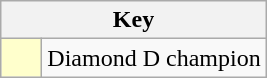<table class="wikitable" style="text-align: center;">
<tr>
<th colspan=2>Key</th>
</tr>
<tr>
<td style="background:#ffffcc; width:20px;"></td>
<td align=left>Diamond D champion</td>
</tr>
</table>
